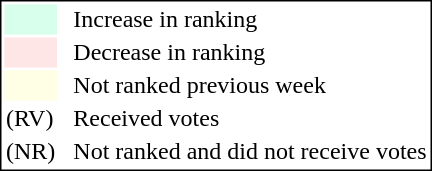<table style="border:1px solid black;">
<tr>
<td style="background:#D8FFEB; width:20px;"></td>
<td> </td>
<td>Increase in ranking</td>
</tr>
<tr>
<td style="background:#FFE6E6; width:20px;"></td>
<td> </td>
<td>Decrease in ranking</td>
</tr>
<tr>
<td style="background:#FFFFE6; width:20px;"></td>
<td> </td>
<td>Not ranked previous week</td>
</tr>
<tr>
<td>(RV)</td>
<td> </td>
<td>Received votes</td>
</tr>
<tr>
<td>(NR)</td>
<td> </td>
<td>Not ranked and did not receive votes</td>
</tr>
</table>
